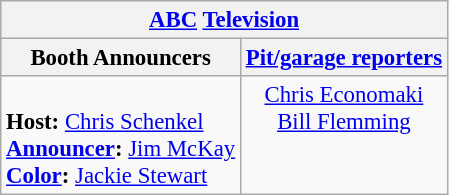<table class="wikitable" style="font-size: 95%;">
<tr>
<th colspan=2><a href='#'>ABC</a> <a href='#'>Television</a></th>
</tr>
<tr>
<th>Booth Announcers</th>
<th><a href='#'>Pit/garage reporters</a></th>
</tr>
<tr>
<td valign="top"><br><strong>Host:</strong> <a href='#'>Chris Schenkel</a><br>
<strong><a href='#'>Announcer</a>:</strong> <a href='#'>Jim McKay</a><br>
<strong><a href='#'>Color</a>:</strong> <a href='#'>Jackie Stewart</a><br></td>
<td align="center" valign="top"><a href='#'>Chris Economaki</a><br><a href='#'>Bill Flemming</a><br></td>
</tr>
</table>
